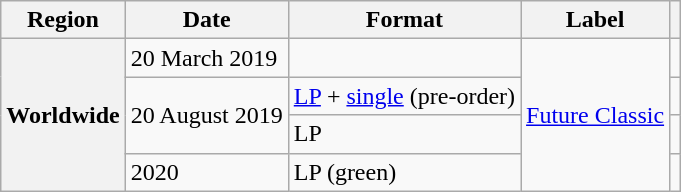<table class="wikitable plainrowheaders">
<tr>
<th scope="col">Region</th>
<th scope="col">Date</th>
<th scope="col">Format</th>
<th scope="col">Label</th>
<th scope="col"></th>
</tr>
<tr>
<th rowspan="4" scope="row">Worldwide</th>
<td rowspan="1">20 March 2019</td>
<td></td>
<td rowspan="4"><a href='#'>Future Classic</a></td>
<td align="center"></td>
</tr>
<tr>
<td rowspan="2">20 August 2019</td>
<td><a href='#'>LP</a> + <a href='#'> single</a> (pre-order)</td>
<td></td>
</tr>
<tr>
<td>LP</td>
<td></td>
</tr>
<tr>
<td>2020</td>
<td>LP (green)</td>
<td></td>
</tr>
</table>
